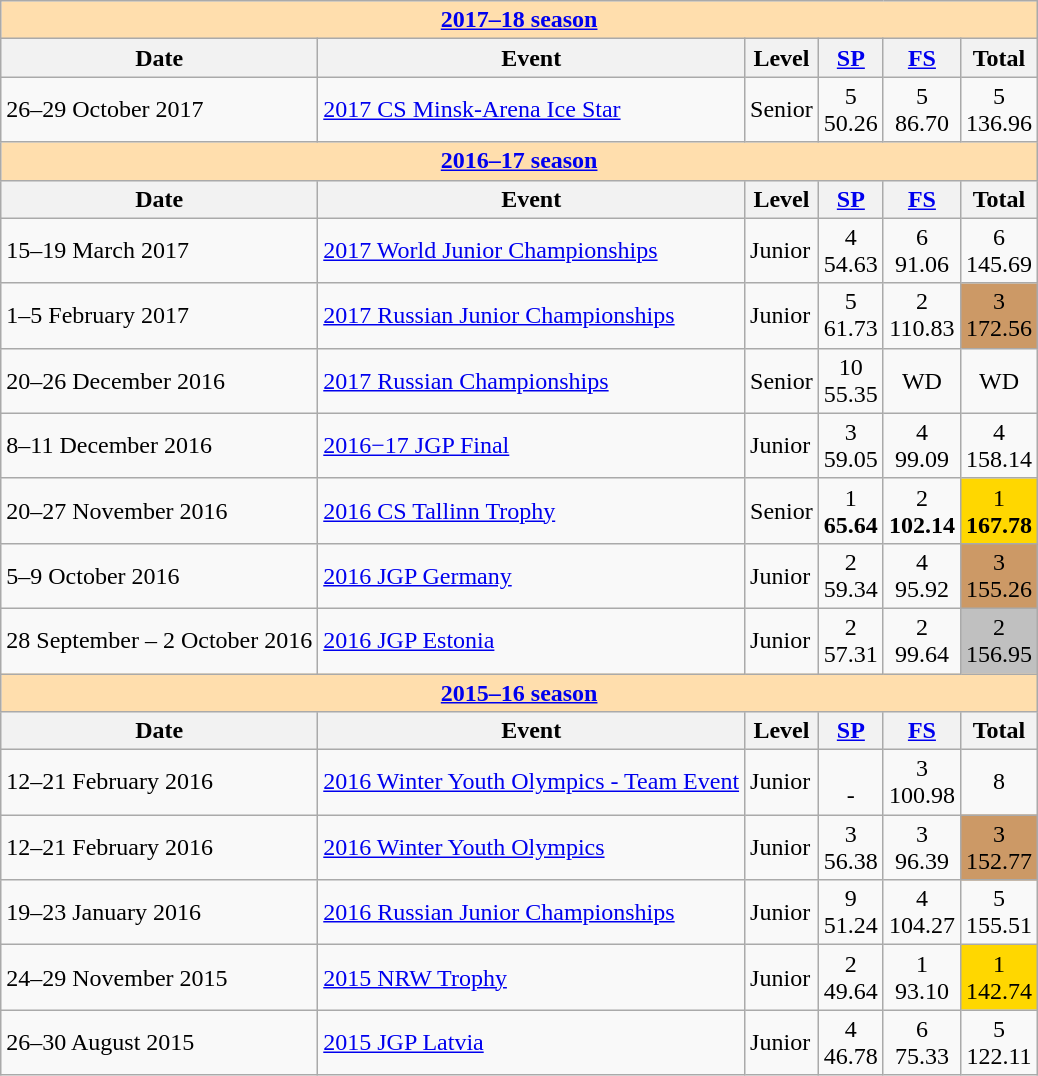<table class="wikitable">
<tr>
<td style="background-color: #ffdead; " colspan=6 align=center><a href='#'><strong>2017–18 season</strong></a></td>
</tr>
<tr>
<th>Date</th>
<th>Event</th>
<th>Level</th>
<th><a href='#'>SP</a></th>
<th><a href='#'>FS</a></th>
<th>Total</th>
</tr>
<tr>
<td>26–29 October 2017</td>
<td><a href='#'>2017 CS Minsk-Arena Ice Star</a></td>
<td>Senior</td>
<td align=center>5 <br> 50.26</td>
<td align=center>5 <br> 86.70</td>
<td align=center>5 <br> 136.96</td>
</tr>
<tr>
<td style="background-color: #ffdead; " colspan=6 align=center><a href='#'><strong>2016–17 season</strong></a></td>
</tr>
<tr>
<th>Date</th>
<th>Event</th>
<th>Level</th>
<th><a href='#'>SP</a></th>
<th><a href='#'>FS</a></th>
<th>Total</th>
</tr>
<tr>
<td>15–19 March 2017</td>
<td><a href='#'>2017 World Junior Championships</a></td>
<td>Junior</td>
<td align=center>4 <br> 54.63</td>
<td align=center>6 <br> 91.06</td>
<td align=center>6 <br> 145.69</td>
</tr>
<tr>
<td>1–5 February 2017</td>
<td><a href='#'>2017 Russian Junior Championships</a></td>
<td>Junior</td>
<td align=center>5 <br> 61.73</td>
<td align=center>2 <br> 110.83</td>
<td align=center bgcolor=cc9966>3 <br> 172.56</td>
</tr>
<tr>
<td>20–26 December 2016</td>
<td><a href='#'>2017 Russian Championships</a></td>
<td>Senior</td>
<td align=center>10 <br> 55.35</td>
<td align=center>WD</td>
<td align=center>WD</td>
</tr>
<tr>
<td>8–11 December 2016</td>
<td><a href='#'>2016−17 JGP Final</a></td>
<td>Junior</td>
<td align=center>3 <br> 59.05</td>
<td align=center>4 <br> 99.09</td>
<td align=center>4 <br> 158.14</td>
</tr>
<tr>
<td>20–27 November 2016</td>
<td><a href='#'>2016 CS Tallinn Trophy</a></td>
<td>Senior</td>
<td align=center>1 <br> <strong>65.64</strong></td>
<td align=center>2 <br> <strong>102.14</strong></td>
<td align=center bgcolor=gold>1 <br> <strong>167.78</strong></td>
</tr>
<tr>
<td>5–9 October 2016</td>
<td><a href='#'>2016 JGP Germany</a></td>
<td>Junior</td>
<td align=center>2 <br> 59.34</td>
<td align=center>4 <br> 95.92</td>
<td align=center bgcolor=cc9966>3 <br> 155.26</td>
</tr>
<tr>
<td>28 September – 2 October 2016</td>
<td><a href='#'>2016 JGP Estonia</a></td>
<td>Junior</td>
<td align=center>2 <br> 57.31</td>
<td align=center>2 <br> 99.64</td>
<td align=center bgcolor=silver>2 <br> 156.95</td>
</tr>
<tr>
<td style="background-color: #ffdead; " colspan=6 align=center><a href='#'><strong>2015–16 season</strong></a></td>
</tr>
<tr>
<th>Date</th>
<th>Event</th>
<th>Level</th>
<th><a href='#'>SP</a></th>
<th><a href='#'>FS</a></th>
<th>Total</th>
</tr>
<tr>
<td>12–21 February 2016</td>
<td><a href='#'>2016 Winter Youth Olympics - Team Event</a></td>
<td>Junior</td>
<td align=center><br> -</td>
<td align=center>3 <br> 100.98</td>
<td align=center>8 <br></td>
</tr>
<tr>
<td>12–21 February 2016</td>
<td><a href='#'>2016 Winter Youth Olympics</a></td>
<td>Junior</td>
<td align=center>3 <br> 56.38</td>
<td align=center>3 <br> 96.39</td>
<td align=center bgcolor=cc9966>3 <br> 152.77</td>
</tr>
<tr>
<td>19–23 January 2016</td>
<td><a href='#'>2016 Russian Junior Championships</a></td>
<td>Junior</td>
<td align=center>9 <br> 51.24</td>
<td align=center>4 <br> 104.27</td>
<td align=center>5 <br> 155.51</td>
</tr>
<tr>
<td>24–29 November 2015</td>
<td><a href='#'>2015 NRW Trophy</a></td>
<td>Junior</td>
<td align=center>2 <br> 49.64</td>
<td align=center>1 <br> 93.10</td>
<td align=center bgcolor=gold>1 <br> 142.74</td>
</tr>
<tr>
<td>26–30 August 2015</td>
<td><a href='#'>2015 JGP Latvia</a></td>
<td>Junior</td>
<td align=center>4 <br> 46.78</td>
<td align=center>6 <br> 75.33</td>
<td align=center>5 <br> 122.11</td>
</tr>
</table>
